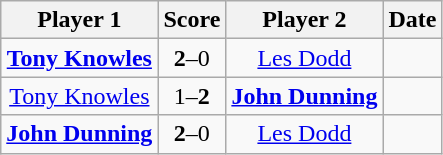<table class="wikitable" style="text-align: center">
<tr>
<th>Player 1</th>
<th>Score</th>
<th>Player 2</th>
<th>Date</th>
</tr>
<tr>
<td> <strong><a href='#'>Tony Knowles</a></strong></td>
<td><strong>2</strong>–0</td>
<td> <a href='#'>Les Dodd</a></td>
<td></td>
</tr>
<tr>
<td> <a href='#'>Tony Knowles</a></td>
<td>1–<strong>2</strong></td>
<td> <strong><a href='#'>John Dunning</a></strong></td>
<td></td>
</tr>
<tr>
<td> <strong><a href='#'>John Dunning</a></strong></td>
<td><strong>2</strong>–0</td>
<td> <a href='#'>Les Dodd</a></td>
<td></td>
</tr>
</table>
